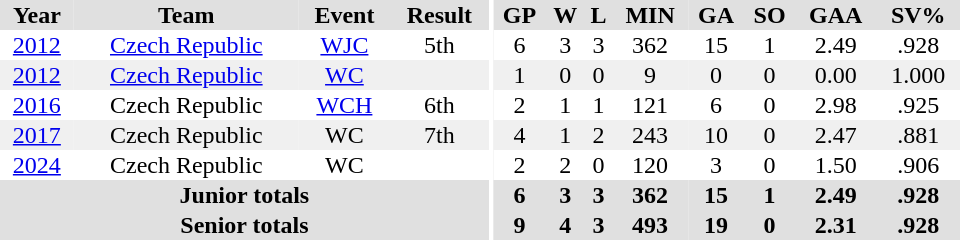<table border="0" cellpadding="1" cellspacing="0" ID="Table3" style="text-align:center; width:40em;">
<tr ALIGN="center" bgcolor="#e0e0e0">
<th>Year</th>
<th>Team</th>
<th>Event</th>
<th>Result</th>
<th rowspan="99" bgcolor="#fff"></th>
<th>GP</th>
<th>W</th>
<th>L</th>
<th>MIN</th>
<th>GA</th>
<th>SO</th>
<th>GAA</th>
<th>SV%</th>
</tr>
<tr>
<td><a href='#'>2012</a></td>
<td><a href='#'>Czech Republic</a></td>
<td><a href='#'>WJC</a></td>
<td>5th</td>
<td>6</td>
<td>3</td>
<td>3</td>
<td>362</td>
<td>15</td>
<td>1</td>
<td>2.49</td>
<td>.928</td>
</tr>
<tr bgcolor="#f0f0f0">
<td><a href='#'>2012</a></td>
<td><a href='#'>Czech Republic</a></td>
<td><a href='#'>WC</a></td>
<td></td>
<td>1</td>
<td>0</td>
<td>0</td>
<td>9</td>
<td>0</td>
<td>0</td>
<td>0.00</td>
<td>1.000</td>
</tr>
<tr>
<td><a href='#'>2016</a></td>
<td>Czech Republic</td>
<td><a href='#'>WCH</a></td>
<td>6th</td>
<td>2</td>
<td>1</td>
<td>1</td>
<td>121</td>
<td>6</td>
<td>0</td>
<td>2.98</td>
<td>.925</td>
</tr>
<tr bgcolor="#f0f0f0">
<td><a href='#'>2017</a></td>
<td>Czech Republic</td>
<td>WC</td>
<td>7th</td>
<td>4</td>
<td>1</td>
<td>2</td>
<td>243</td>
<td>10</td>
<td>0</td>
<td>2.47</td>
<td>.881</td>
</tr>
<tr>
<td><a href='#'>2024</a></td>
<td>Czech Republic</td>
<td>WC</td>
<td></td>
<td>2</td>
<td>2</td>
<td>0</td>
<td>120</td>
<td>3</td>
<td>0</td>
<td>1.50</td>
<td>.906</td>
</tr>
<tr bgcolor="#e0e0e0">
<th colspan="4">Junior totals</th>
<th>6</th>
<th>3</th>
<th>3</th>
<th>362</th>
<th>15</th>
<th>1</th>
<th>2.49</th>
<th>.928</th>
</tr>
<tr bgcolor="#e0e0e0">
<th colspan="4">Senior totals</th>
<th>9</th>
<th>4</th>
<th>3</th>
<th>493</th>
<th>19</th>
<th>0</th>
<th>2.31</th>
<th>.928</th>
</tr>
</table>
